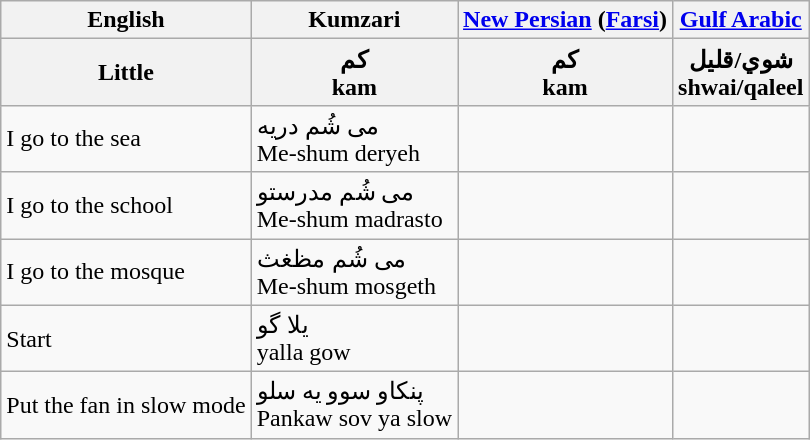<table class="wikitable">
<tr>
<th>English</th>
<th>Kumzari</th>
<th><a href='#'>New Persian</a> (<a href='#'>Farsi</a>)</th>
<th><a href='#'>Gulf Arabic</a></th>
</tr>
<tr>
<th>Little</th>
<th>كم<br>kam</th>
<th>كم<br>kam</th>
<th>شوي/قليل<br>shwai/qaleel</th>
</tr>
<tr>
<td>I go to the sea</td>
<td>می شُم دریه<br>Me-shum deryeh</td>
<td><br>
</td>
<td><br></td>
</tr>
<tr>
<td>I go to the school</td>
<td>می شُم مدرستو<br>Me-shum madrasto</td>
<td><br><br></td>
<td></td>
</tr>
<tr>
<td>I go to the mosque</td>
<td>می شُم مظغث<br>Me-shum mosgeth</td>
<td><br><br></td>
<td></td>
</tr>
<tr>
<td>Start</td>
<td>یلا گو<br>yalla gow</td>
<td><br></td>
<td><br></td>
</tr>
<tr>
<td>Put the fan in slow mode</td>
<td>پنکاو سوو یه سلو<br>Pankaw sov ya slow</td>
<td><br></td>
<td><br></td>
</tr>
</table>
